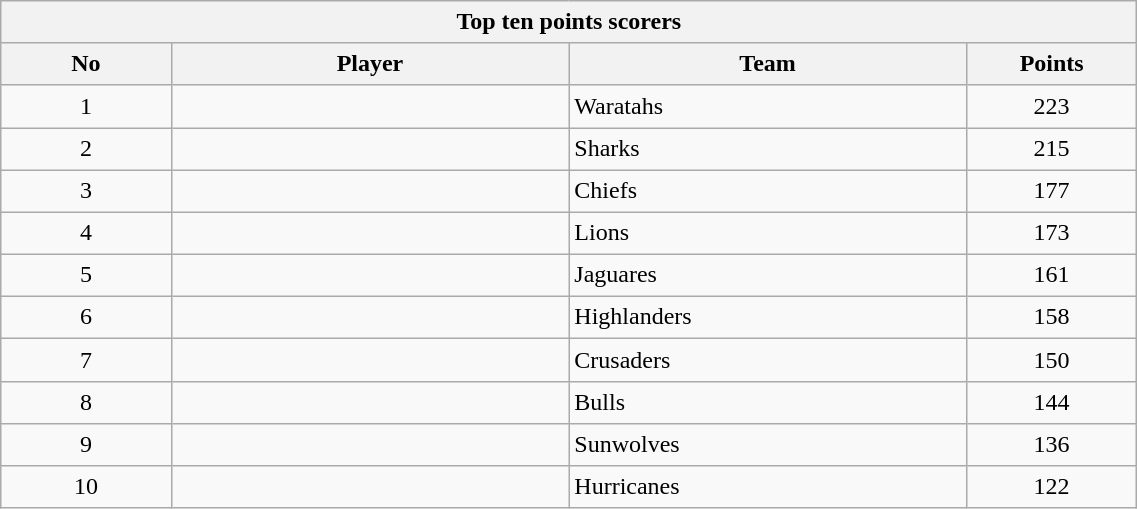<table class="wikitable collapsible sortable" style="text-align:left; line-height:130%; width:60%;">
<tr>
<th colspan="100%">Top ten points scorers</th>
</tr>
<tr>
<th style="width:15%;">No</th>
<th style="width:35%;">Player</th>
<th style="width:35%;">Team</th>
<th style="width:15%;">Points<br></th>
</tr>
<tr>
<td style="text-align:center;">1</td>
<td> </td>
<td>Waratahs</td>
<td style="text-align:center;">223</td>
</tr>
<tr>
<td style="text-align:center;">2</td>
<td> </td>
<td>Sharks</td>
<td style="text-align:center;">215</td>
</tr>
<tr>
<td style="text-align:center;">3</td>
<td> </td>
<td>Chiefs</td>
<td style="text-align:center;">177</td>
</tr>
<tr>
<td style="text-align:center;">4</td>
<td> </td>
<td>Lions</td>
<td style="text-align:center;">173</td>
</tr>
<tr>
<td style="text-align:center;">5</td>
<td> </td>
<td>Jaguares</td>
<td style="text-align:center;">161</td>
</tr>
<tr>
<td style="text-align:center;">6</td>
<td> </td>
<td>Highlanders</td>
<td style="text-align:center;">158</td>
</tr>
<tr>
<td style="text-align:center;">7</td>
<td> </td>
<td>Crusaders</td>
<td style="text-align:center;">150</td>
</tr>
<tr>
<td style="text-align:center;">8</td>
<td> </td>
<td>Bulls</td>
<td style="text-align:center;">144</td>
</tr>
<tr>
<td style="text-align:center;">9</td>
<td> </td>
<td>Sunwolves</td>
<td style="text-align:center;">136</td>
</tr>
<tr>
<td style="text-align:center;">10</td>
<td> </td>
<td>Hurricanes</td>
<td style="text-align:center;">122</td>
</tr>
</table>
